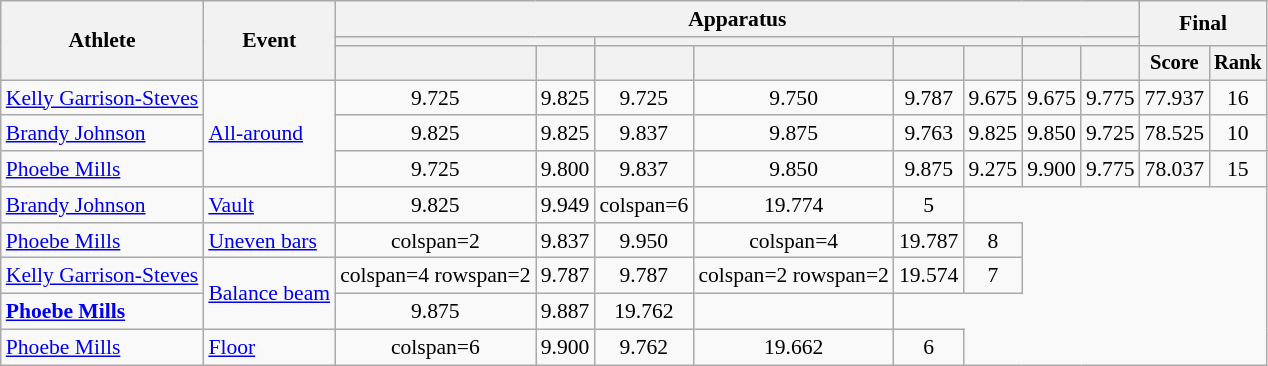<table class=wikitable style=font-size:90%;text-align:center>
<tr>
<th rowspan=3>Athlete</th>
<th rowspan=3>Event</th>
<th colspan=8>Apparatus</th>
<th colspan=2 rowspan=2>Final</th>
</tr>
<tr style=font-size:95%>
<th colspan=2></th>
<th colspan=2></th>
<th colspan=2></th>
<th colspan=2></th>
</tr>
<tr style=font-size:95%>
<th></th>
<th></th>
<th></th>
<th></th>
<th></th>
<th></th>
<th></th>
<th></th>
<th>Score</th>
<th>Rank</th>
</tr>
<tr>
<td align=left><a href='#'>Kelly Garrison-Steves</a></td>
<td align=left rowspan=3><a href='#'>All-around</a></td>
<td>9.725</td>
<td>9.825</td>
<td>9.725</td>
<td>9.750</td>
<td>9.787</td>
<td>9.675</td>
<td>9.675</td>
<td>9.775</td>
<td>77.937</td>
<td>16</td>
</tr>
<tr>
<td align=left><a href='#'>Brandy Johnson</a></td>
<td>9.825</td>
<td>9.825</td>
<td>9.837</td>
<td>9.875</td>
<td>9.763</td>
<td>9.825</td>
<td>9.850</td>
<td>9.725</td>
<td>78.525</td>
<td>10</td>
</tr>
<tr>
<td align=left><a href='#'>Phoebe Mills</a></td>
<td>9.725</td>
<td>9.800</td>
<td>9.837</td>
<td>9.850</td>
<td>9.875</td>
<td>9.275</td>
<td>9.900</td>
<td>9.775</td>
<td>78.037</td>
<td>15</td>
</tr>
<tr>
<td align=left><a href='#'>Brandy Johnson</a></td>
<td align=left><a href='#'>Vault</a></td>
<td>9.825</td>
<td>9.949</td>
<td>colspan=6 </td>
<td>19.774</td>
<td>5</td>
</tr>
<tr>
<td align=left><a href='#'>Phoebe Mills</a></td>
<td align=left><a href='#'>Uneven bars</a></td>
<td>colspan=2 </td>
<td>9.837</td>
<td>9.950</td>
<td>colspan=4 </td>
<td>19.787</td>
<td>8</td>
</tr>
<tr>
<td align=left><a href='#'>Kelly Garrison-Steves</a></td>
<td align=left rowspan=2><a href='#'>Balance beam</a></td>
<td>colspan=4 rowspan=2 </td>
<td>9.787</td>
<td>9.787</td>
<td>colspan=2 rowspan=2 </td>
<td>19.574</td>
<td>7</td>
</tr>
<tr>
<td align=left><strong><a href='#'>Phoebe Mills</a></strong></td>
<td>9.875</td>
<td>9.887</td>
<td>19.762</td>
<td></td>
</tr>
<tr>
<td align=left><a href='#'>Phoebe Mills</a></td>
<td align=left><a href='#'>Floor</a></td>
<td>colspan=6 </td>
<td>9.900</td>
<td>9.762</td>
<td>19.662</td>
<td>6</td>
</tr>
</table>
